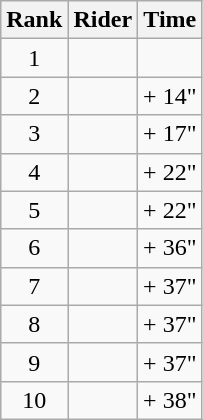<table class="wikitable">
<tr>
<th scope="col">Rank</th>
<th scope="col">Rider</th>
<th scope="col">Time</th>
</tr>
<tr>
<td style="text-align:center;">1</td>
<td></td>
<td style="text-align:right;"></td>
</tr>
<tr>
<td style="text-align:center;">2</td>
<td></td>
<td style="text-align:right;">+ 14"</td>
</tr>
<tr>
<td style="text-align:center;">3</td>
<td></td>
<td style="text-align:right;">+ 17"</td>
</tr>
<tr>
<td style="text-align:center;">4</td>
<td></td>
<td style="text-align:right;">+ 22"</td>
</tr>
<tr>
<td style="text-align:center;">5</td>
<td></td>
<td style="text-align:right;">+ 22"</td>
</tr>
<tr>
<td style="text-align:center;">6</td>
<td></td>
<td style="text-align:right;">+ 36"</td>
</tr>
<tr>
<td style="text-align:center;">7</td>
<td></td>
<td style="text-align:right;">+ 37"</td>
</tr>
<tr>
<td style="text-align:center;">8</td>
<td></td>
<td style="text-align:right;">+ 37"</td>
</tr>
<tr>
<td style="text-align:center;">9</td>
<td></td>
<td style="text-align:right;">+ 37"</td>
</tr>
<tr>
<td style="text-align:center;">10</td>
<td></td>
<td style="text-align:right;">+ 38"</td>
</tr>
</table>
